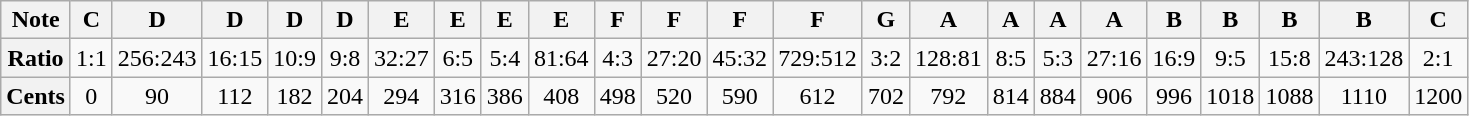<table class="wikitable"  style="text-align:center;width:60em;">
<tr>
<th style="width:5em;">Note</th>
<th>C</th>
<th>D</th>
<th>D</th>
<th>D</th>
<th>D</th>
<th>E</th>
<th>E</th>
<th>E</th>
<th>E</th>
<th>F</th>
<th>F</th>
<th>F</th>
<th>F</th>
<th>G</th>
<th>A</th>
<th>A</th>
<th>A</th>
<th>A</th>
<th>B</th>
<th>B</th>
<th>B</th>
<th>B</th>
<th>C</th>
</tr>
<tr>
<th>Ratio</th>
<td>1:1</td>
<td>256:243</td>
<td>16:15</td>
<td>10:9</td>
<td>9:8</td>
<td>32:27</td>
<td>6:5</td>
<td>5:4</td>
<td>81:64</td>
<td>4:3</td>
<td>27:20</td>
<td>45:32</td>
<td>729:512</td>
<td>3:2</td>
<td>128:81</td>
<td>8:5</td>
<td>5:3</td>
<td>27:16</td>
<td>16:9</td>
<td>9:5</td>
<td>15:8</td>
<td>243:128</td>
<td>2:1</td>
</tr>
<tr>
<th>Cents</th>
<td>0</td>
<td>90</td>
<td>112</td>
<td>182</td>
<td>204</td>
<td>294</td>
<td>316</td>
<td>386</td>
<td>408</td>
<td>498</td>
<td>520</td>
<td>590</td>
<td>612</td>
<td>702</td>
<td>792</td>
<td>814</td>
<td>884</td>
<td>906</td>
<td>996</td>
<td>1018</td>
<td>1088</td>
<td>1110</td>
<td>1200</td>
</tr>
</table>
